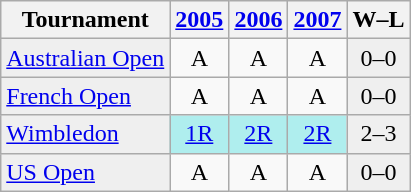<table class=wikitable style=text-align:center>
<tr>
<th>Tournament</th>
<th><a href='#'>2005</a></th>
<th><a href='#'>2006</a></th>
<th><a href='#'>2007</a></th>
<th>W–L</th>
</tr>
<tr>
<td style="background:#EFEFEF;" align=left><a href='#'>Australian Open</a></td>
<td align="center">A</td>
<td align="center">A</td>
<td align="center">A</td>
<td style="background:#EFEFEF;">0–0</td>
</tr>
<tr>
<td style="background:#EFEFEF;" align=left><a href='#'>French Open</a></td>
<td align="center">A</td>
<td align="center">A</td>
<td align="center">A</td>
<td style="background:#EFEFEF;">0–0</td>
</tr>
<tr>
<td style="background:#EFEFEF;" align=left><a href='#'>Wimbledon</a></td>
<td align="center" style="background:#afeeee;"><a href='#'>1R</a></td>
<td align="center" style="background:#afeeee;"><a href='#'>2R</a></td>
<td align="center" style="background:#afeeee;"><a href='#'>2R</a></td>
<td style="background:#EFEFEF;">2–3</td>
</tr>
<tr>
<td style="background:#EFEFEF;" align=left><a href='#'>US Open</a></td>
<td align="center">A</td>
<td align="center">A</td>
<td align="center">A</td>
<td style="background:#EFEFEF;">0–0</td>
</tr>
</table>
